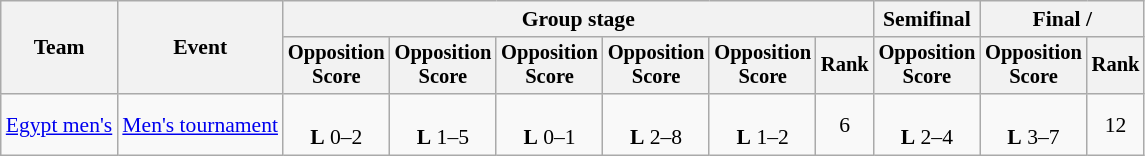<table class="wikitable" style="font-size:90%">
<tr>
<th rowspan=2>Team</th>
<th rowspan=2>Event</th>
<th colspan=6>Group stage</th>
<th>Semifinal</th>
<th colspan=2>Final / </th>
</tr>
<tr style="font-size:95%">
<th>Opposition<br>Score</th>
<th>Opposition<br>Score</th>
<th>Opposition<br>Score</th>
<th>Opposition<br>Score</th>
<th>Opposition<br>Score</th>
<th>Rank</th>
<th>Opposition<br>Score</th>
<th>Opposition<br>Score</th>
<th>Rank</th>
</tr>
<tr align=center>
<td align=left><a href='#'>Egypt men's</a></td>
<td align=left><a href='#'>Men's tournament</a></td>
<td><br><strong>L</strong> 0–2</td>
<td><br><strong>L</strong> 1–5</td>
<td><br><strong>L</strong> 0–1</td>
<td><br><strong>L</strong> 2–8</td>
<td><br><strong>L</strong> 1–2</td>
<td>6</td>
<td><br><strong>L</strong> 2–4</td>
<td><br><strong>L</strong> 3–7</td>
<td>12</td>
</tr>
</table>
